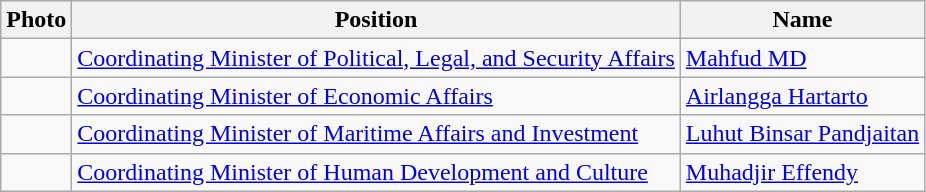<table class=wikitable>
<tr>
<th>Photo</th>
<th>Position</th>
<th>Name</th>
</tr>
<tr>
<td></td>
<td><a href='#'>Coordinating Minister of Political, Legal, and Security Affairs</a></td>
<td><a href='#'>Mahfud MD</a></td>
</tr>
<tr>
<td></td>
<td><a href='#'>Coordinating Minister of Economic Affairs</a></td>
<td><a href='#'>Airlangga Hartarto</a></td>
</tr>
<tr>
<td></td>
<td><a href='#'>Coordinating Minister of Maritime Affairs and Investment</a></td>
<td><a href='#'>Luhut Binsar Pandjaitan</a></td>
</tr>
<tr>
<td></td>
<td><a href='#'>Coordinating Minister of Human Development and Culture</a></td>
<td><a href='#'>Muhadjir Effendy</a></td>
</tr>
</table>
